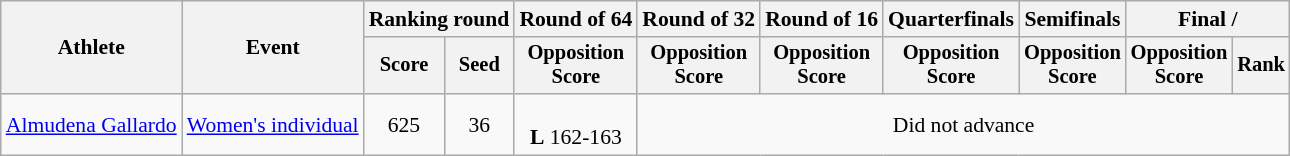<table class="wikitable" style="font-size:90%">
<tr>
<th rowspan="2">Athlete</th>
<th rowspan="2">Event</th>
<th colspan="2">Ranking round</th>
<th>Round of 64</th>
<th>Round of 32</th>
<th>Round of 16</th>
<th>Quarterfinals</th>
<th>Semifinals</th>
<th colspan="2">Final / </th>
</tr>
<tr style="font-size:95%">
<th>Score</th>
<th>Seed</th>
<th>Opposition<br>Score</th>
<th>Opposition<br>Score</th>
<th>Opposition<br>Score</th>
<th>Opposition<br>Score</th>
<th>Opposition<br>Score</th>
<th>Opposition<br>Score</th>
<th>Rank</th>
</tr>
<tr>
<td align=left><a href='#'>Almudena Gallardo</a></td>
<td align=left><a href='#'>Women's individual</a></td>
<td align=center>625</td>
<td align=center>36</td>
<td align=center><br><strong>L</strong> 162-163</td>
<td align=center colspan=6>Did not advance</td>
</tr>
</table>
